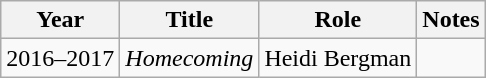<table class = "wikitable sortable">
<tr>
<th>Year</th>
<th>Title</th>
<th>Role</th>
<th class = "unsortable">Notes</th>
</tr>
<tr>
<td>2016–2017</td>
<td><em>Homecoming</em></td>
<td>Heidi Bergman</td>
<td></td>
</tr>
</table>
